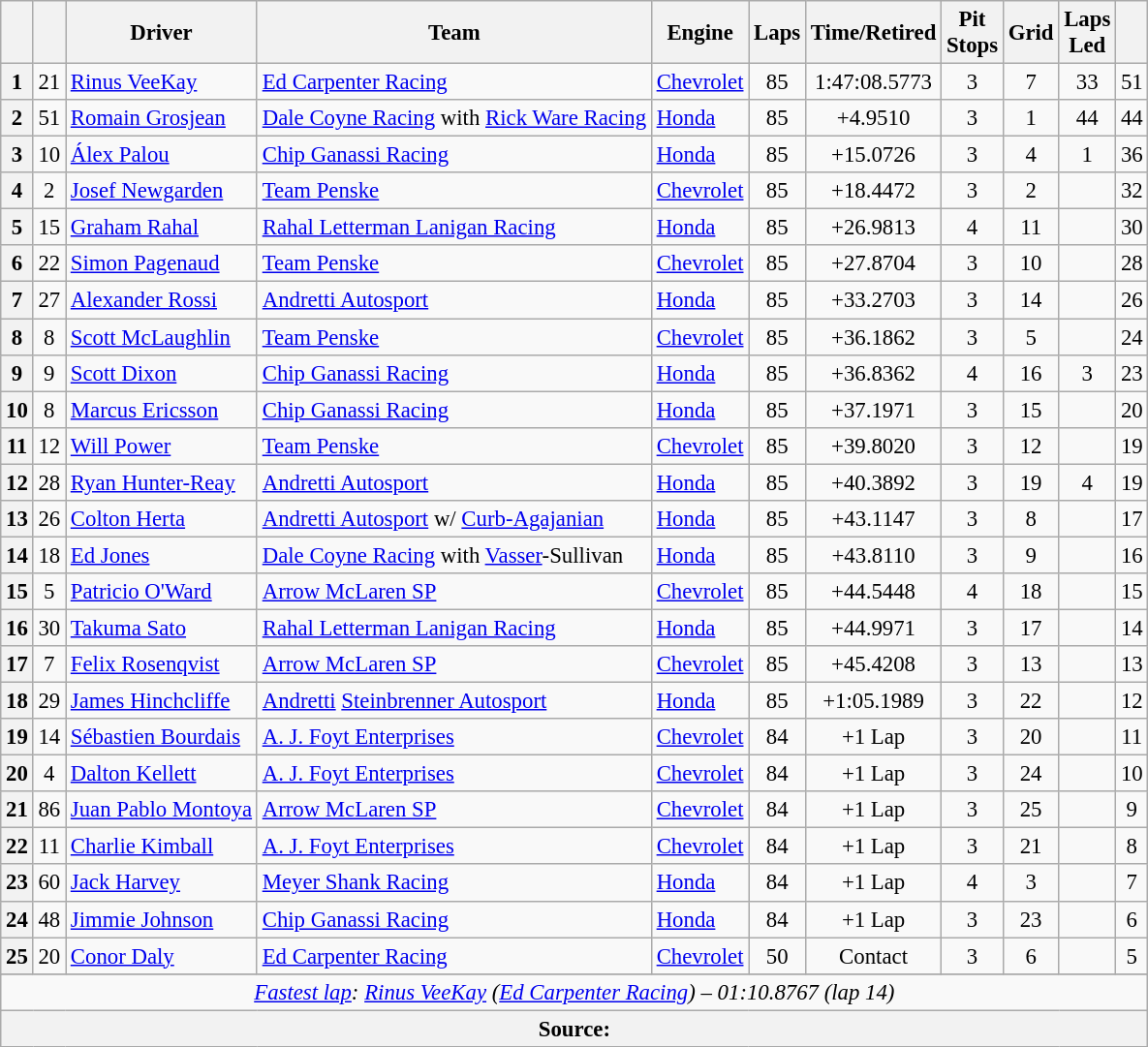<table class="wikitable sortable" style="font-size:95%;">
<tr>
<th scope="col"></th>
<th scope="col"></th>
<th scope="col">Driver</th>
<th scope="col">Team</th>
<th scope="col">Engine</th>
<th class="unsortable" scope="col">Laps</th>
<th class="unsortable" scope="col">Time/Retired</th>
<th scope="col">Pit<br>Stops</th>
<th scope="col">Grid</th>
<th scope="col">Laps<br>Led</th>
<th scope="col"></th>
</tr>
<tr>
<th>1</th>
<td align="center">21</td>
<td> <a href='#'>Rinus VeeKay</a></td>
<td><a href='#'>Ed Carpenter Racing</a></td>
<td><a href='#'>Chevrolet</a></td>
<td align="center">85</td>
<td align="center">1:47:08.5773</td>
<td align="center">3</td>
<td align="center">7</td>
<td align="center">33</td>
<td align="center">51</td>
</tr>
<tr>
<th>2</th>
<td align="center">51</td>
<td> <a href='#'>Romain Grosjean</a> <strong></strong></td>
<td><a href='#'>Dale Coyne Racing</a> with <a href='#'>Rick Ware Racing</a></td>
<td><a href='#'>Honda</a></td>
<td align="center">85</td>
<td align="center">+4.9510</td>
<td align="center">3</td>
<td align="center">1</td>
<td align="center">44</td>
<td align="center">44</td>
</tr>
<tr>
<th>3</th>
<td align="center">10</td>
<td> <a href='#'>Álex Palou</a></td>
<td><a href='#'>Chip Ganassi Racing</a></td>
<td><a href='#'>Honda</a></td>
<td align="center">85</td>
<td align="center">+15.0726</td>
<td align="center">3</td>
<td align="center">4</td>
<td align="center">1</td>
<td align="center">36</td>
</tr>
<tr>
<th>4</th>
<td align="center">2</td>
<td> <a href='#'>Josef Newgarden</a> <strong></strong></td>
<td><a href='#'>Team Penske</a></td>
<td><a href='#'>Chevrolet</a></td>
<td align="center">85</td>
<td align="center">+18.4472</td>
<td align="center">3</td>
<td align="center">2</td>
<td align="center"></td>
<td align="center">32</td>
</tr>
<tr>
<th>5</th>
<td align="center">15</td>
<td> <a href='#'>Graham Rahal</a></td>
<td><a href='#'>Rahal Letterman Lanigan Racing</a></td>
<td><a href='#'>Honda</a></td>
<td align="center">85</td>
<td align="center">+26.9813</td>
<td align="center">4</td>
<td align="center">11</td>
<td align="center"></td>
<td align="center">30</td>
</tr>
<tr>
<th>6</th>
<td align="center">22</td>
<td> <a href='#'>Simon Pagenaud</a> <strong></strong></td>
<td><a href='#'>Team Penske</a></td>
<td><a href='#'>Chevrolet</a></td>
<td align="center">85</td>
<td align="center">+27.8704</td>
<td align="center">3</td>
<td align="center">10</td>
<td align="center"></td>
<td align="center">28</td>
</tr>
<tr>
<th>7</th>
<td align="center">27</td>
<td> <a href='#'>Alexander Rossi</a></td>
<td><a href='#'>Andretti Autosport</a></td>
<td><a href='#'>Honda</a></td>
<td align="center">85</td>
<td align="center">+33.2703</td>
<td align="center">3</td>
<td align="center">14</td>
<td align="center"></td>
<td align="center">26</td>
</tr>
<tr>
<th>8</th>
<td align="center">8</td>
<td> <a href='#'>Scott McLaughlin</a> <strong></strong></td>
<td><a href='#'>Team Penske</a></td>
<td><a href='#'>Chevrolet</a></td>
<td align="center">85</td>
<td align="center">+36.1862</td>
<td align="center">3</td>
<td align="center">5</td>
<td align="center"></td>
<td align="center">24</td>
</tr>
<tr>
<th>9</th>
<td align="center">9</td>
<td> <a href='#'>Scott Dixon</a> <strong></strong></td>
<td><a href='#'>Chip Ganassi Racing</a></td>
<td><a href='#'>Honda</a></td>
<td align="center">85</td>
<td align="center">+36.8362</td>
<td align="center">4</td>
<td align="center">16</td>
<td align="center">3</td>
<td align="center">23</td>
</tr>
<tr>
<th>10</th>
<td align="center">8</td>
<td> <a href='#'>Marcus Ericsson</a></td>
<td><a href='#'>Chip Ganassi Racing</a></td>
<td><a href='#'>Honda</a></td>
<td align="center">85</td>
<td align="center">+37.1971</td>
<td align="center">3</td>
<td align="center">15</td>
<td align="center"></td>
<td align="center">20</td>
</tr>
<tr>
<th>11</th>
<td align="center">12</td>
<td> <a href='#'>Will Power</a> <strong></strong></td>
<td><a href='#'>Team Penske</a></td>
<td><a href='#'>Chevrolet</a></td>
<td align="center">85</td>
<td align="center">+39.8020</td>
<td align="center">3</td>
<td align="center">12</td>
<td align="center"></td>
<td align="center">19</td>
</tr>
<tr>
<th>12</th>
<td align="center">28</td>
<td> <a href='#'>Ryan Hunter-Reay</a></td>
<td><a href='#'>Andretti Autosport</a></td>
<td><a href='#'>Honda</a></td>
<td align="center">85</td>
<td align="center">+40.3892</td>
<td align="center">3</td>
<td align="center">19</td>
<td align="center">4</td>
<td align="center">19</td>
</tr>
<tr>
<th>13</th>
<td align="center">26</td>
<td> <a href='#'>Colton Herta</a></td>
<td><a href='#'>Andretti Autosport</a> w/ <a href='#'>Curb-Agajanian</a></td>
<td><a href='#'>Honda</a></td>
<td align="center">85</td>
<td align="center">+43.1147</td>
<td align="center">3</td>
<td align="center">8</td>
<td align="center"></td>
<td align="center">17</td>
</tr>
<tr>
<th>14</th>
<td align="center">18</td>
<td> <a href='#'>Ed Jones</a></td>
<td><a href='#'>Dale Coyne Racing</a> with <a href='#'>Vasser</a>-Sullivan</td>
<td><a href='#'>Honda</a></td>
<td align="center">85</td>
<td align="center">+43.8110</td>
<td align="center">3</td>
<td align="center">9</td>
<td align="center"></td>
<td align="center">16</td>
</tr>
<tr>
<th>15</th>
<td align="center">5</td>
<td> <a href='#'>Patricio O'Ward</a></td>
<td><a href='#'>Arrow McLaren SP</a></td>
<td><a href='#'>Chevrolet</a></td>
<td align="center">85</td>
<td align="center">+44.5448</td>
<td align="center">4</td>
<td align="center">18</td>
<td align="center"></td>
<td align="center">15</td>
</tr>
<tr>
<th>16</th>
<td align="center">30</td>
<td> <a href='#'>Takuma Sato</a></td>
<td><a href='#'>Rahal Letterman Lanigan Racing</a></td>
<td><a href='#'>Honda</a></td>
<td align="center">85</td>
<td align="center">+44.9971</td>
<td align="center">3</td>
<td align="center">17</td>
<td align="center"></td>
<td align="center">14</td>
</tr>
<tr>
<th>17</th>
<td align="center">7</td>
<td> <a href='#'>Felix Rosenqvist</a></td>
<td><a href='#'>Arrow McLaren SP</a></td>
<td><a href='#'>Chevrolet</a></td>
<td align="center">85</td>
<td align="center">+45.4208</td>
<td align="center">3</td>
<td align="center">13</td>
<td align="center"></td>
<td align="center">13</td>
</tr>
<tr>
<th>18</th>
<td align="center">29</td>
<td> <a href='#'>James Hinchcliffe</a></td>
<td><a href='#'>Andretti</a> <a href='#'>Steinbrenner Autosport</a></td>
<td><a href='#'>Honda</a></td>
<td align="center">85</td>
<td align="center">+1:05.1989</td>
<td align="center">3</td>
<td align="center">22</td>
<td align="center"></td>
<td align="center">12</td>
</tr>
<tr>
<th>19</th>
<td align="center">14</td>
<td> <a href='#'>Sébastien Bourdais</a></td>
<td><a href='#'>A. J. Foyt Enterprises</a></td>
<td><a href='#'>Chevrolet</a></td>
<td align="center">84</td>
<td align="center">+1 Lap</td>
<td align="center">3</td>
<td align="center">20</td>
<td align="center"></td>
<td align="center">11</td>
</tr>
<tr>
<th>20</th>
<td align="center">4</td>
<td> <a href='#'>Dalton Kellett</a></td>
<td><a href='#'>A. J. Foyt Enterprises</a></td>
<td><a href='#'>Chevrolet</a></td>
<td align="center">84</td>
<td align="center">+1 Lap</td>
<td align="center">3</td>
<td align="center">24</td>
<td align="center"></td>
<td align="center">10</td>
</tr>
<tr>
<th>21</th>
<td align="center">86</td>
<td> <a href='#'>Juan Pablo Montoya</a></td>
<td><a href='#'>Arrow McLaren SP</a></td>
<td><a href='#'>Chevrolet</a></td>
<td align="center">84</td>
<td align="center">+1 Lap</td>
<td align="center">3</td>
<td align="center">25</td>
<td align="center"></td>
<td align="center">9</td>
</tr>
<tr>
<th>22</th>
<td align="center">11</td>
<td> <a href='#'>Charlie Kimball</a></td>
<td><a href='#'>A. J. Foyt Enterprises</a></td>
<td><a href='#'>Chevrolet</a></td>
<td align="center">84</td>
<td align="center">+1 Lap</td>
<td align="center">3</td>
<td align="center">21</td>
<td align="center"></td>
<td align="center">8</td>
</tr>
<tr>
<th>23</th>
<td align="center">60</td>
<td> <a href='#'>Jack Harvey</a></td>
<td><a href='#'>Meyer Shank Racing</a></td>
<td><a href='#'>Honda</a></td>
<td align="center">84</td>
<td align="center">+1 Lap</td>
<td align="center">4</td>
<td align="center">3</td>
<td align="center"></td>
<td align="center">7</td>
</tr>
<tr>
<th>24</th>
<td align="center">48</td>
<td> <a href='#'>Jimmie Johnson</a> <strong></strong></td>
<td><a href='#'>Chip Ganassi Racing</a></td>
<td><a href='#'>Honda</a></td>
<td align="center">84</td>
<td align="center">+1 Lap</td>
<td align="center">3</td>
<td align="center">23</td>
<td align="center"></td>
<td align="center">6</td>
</tr>
<tr>
<th>25</th>
<td align="center">20</td>
<td> <a href='#'>Conor Daly</a></td>
<td><a href='#'>Ed Carpenter Racing</a></td>
<td><a href='#'>Chevrolet</a></td>
<td align="center">50</td>
<td align="center">Contact</td>
<td align="center">3</td>
<td align="center">6</td>
<td align="center"></td>
<td align="center">5</td>
</tr>
<tr>
</tr>
<tr class="sortbottom">
<td colspan="11" style="text-align:center"><em><a href='#'>Fastest lap</a>:  <a href='#'>Rinus VeeKay</a> (<a href='#'>Ed Carpenter Racing</a>) – 01:10.8767 (lap 14)</em></td>
</tr>
<tr class="sortbottom">
<th colspan="11">Source:</th>
</tr>
</table>
